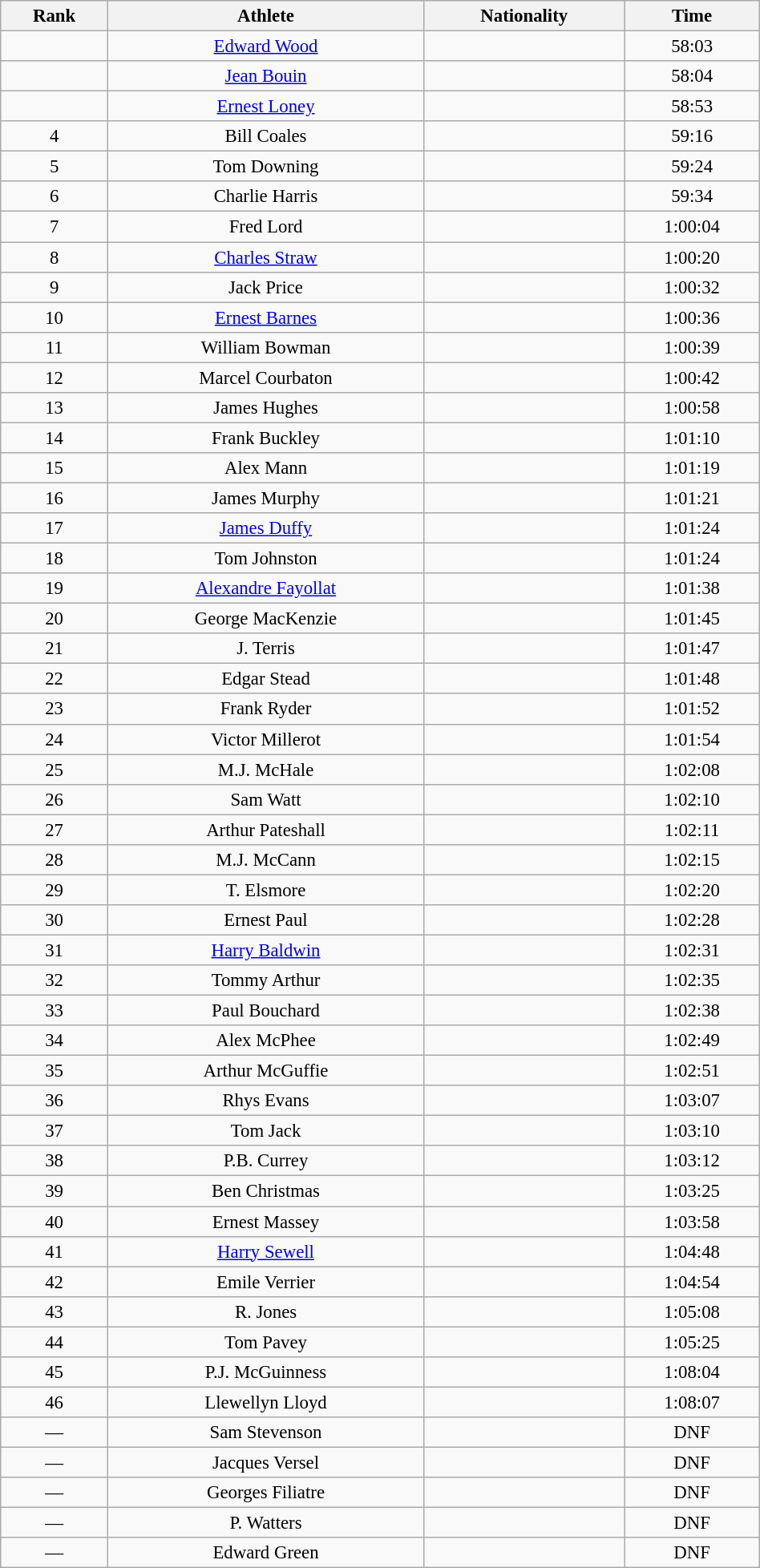<table class="wikitable sortable" style=" text-align:center; font-size:95%;" width="50%">
<tr>
<th>Rank</th>
<th>Athlete</th>
<th>Nationality</th>
<th>Time</th>
</tr>
<tr>
<td align=center></td>
<td><a href='#'>Edward Wood</a></td>
<td></td>
<td>58:03</td>
</tr>
<tr>
<td align=center></td>
<td><a href='#'>Jean Bouin</a></td>
<td></td>
<td>58:04</td>
</tr>
<tr>
<td align=center></td>
<td><a href='#'>Ernest Loney</a></td>
<td></td>
<td>58:53</td>
</tr>
<tr>
<td align=center>4</td>
<td>Bill Coales</td>
<td></td>
<td>59:16</td>
</tr>
<tr>
<td align=center>5</td>
<td>Tom Downing</td>
<td></td>
<td>59:24</td>
</tr>
<tr>
<td align=center>6</td>
<td>Charlie Harris</td>
<td></td>
<td>59:34</td>
</tr>
<tr>
<td align=center>7</td>
<td>Fred Lord</td>
<td></td>
<td>1:00:04</td>
</tr>
<tr>
<td align=center>8</td>
<td><a href='#'>Charles Straw</a></td>
<td></td>
<td>1:00:20</td>
</tr>
<tr>
<td align=center>9</td>
<td>Jack Price</td>
<td></td>
<td>1:00:32</td>
</tr>
<tr>
<td align=center>10</td>
<td><a href='#'>Ernest Barnes</a></td>
<td></td>
<td>1:00:36</td>
</tr>
<tr>
<td align=center>11</td>
<td>William Bowman</td>
<td></td>
<td>1:00:39</td>
</tr>
<tr>
<td align=center>12</td>
<td>Marcel Courbaton</td>
<td></td>
<td>1:00:42</td>
</tr>
<tr>
<td align=center>13</td>
<td>James Hughes</td>
<td></td>
<td>1:00:58</td>
</tr>
<tr>
<td align=center>14</td>
<td>Frank Buckley</td>
<td></td>
<td>1:01:10</td>
</tr>
<tr>
<td align=center>15</td>
<td>Alex Mann</td>
<td></td>
<td>1:01:19</td>
</tr>
<tr>
<td align=center>16</td>
<td>James Murphy</td>
<td></td>
<td>1:01:21</td>
</tr>
<tr>
<td align=center>17</td>
<td><a href='#'>James Duffy</a></td>
<td></td>
<td>1:01:24</td>
</tr>
<tr>
<td align=center>18</td>
<td>Tom Johnston</td>
<td></td>
<td>1:01:24</td>
</tr>
<tr>
<td align=center>19</td>
<td><a href='#'>Alexandre Fayollat</a></td>
<td></td>
<td>1:01:38</td>
</tr>
<tr>
<td align=center>20</td>
<td>George MacKenzie</td>
<td></td>
<td>1:01:45</td>
</tr>
<tr>
<td align=center>21</td>
<td>J. Terris</td>
<td></td>
<td>1:01:47</td>
</tr>
<tr>
<td align=center>22</td>
<td>Edgar Stead</td>
<td></td>
<td>1:01:48</td>
</tr>
<tr>
<td align=center>23</td>
<td>Frank Ryder</td>
<td></td>
<td>1:01:52</td>
</tr>
<tr>
<td align=center>24</td>
<td>Victor Millerot</td>
<td></td>
<td>1:01:54</td>
</tr>
<tr>
<td align=center>25</td>
<td>M.J. McHale</td>
<td></td>
<td>1:02:08</td>
</tr>
<tr>
<td align=center>26</td>
<td>Sam Watt</td>
<td></td>
<td>1:02:10</td>
</tr>
<tr>
<td align=center>27</td>
<td>Arthur Pateshall</td>
<td></td>
<td>1:02:11</td>
</tr>
<tr>
<td align=center>28</td>
<td>M.J. McCann</td>
<td></td>
<td>1:02:15</td>
</tr>
<tr>
<td align=center>29</td>
<td>T. Elsmore</td>
<td></td>
<td>1:02:20</td>
</tr>
<tr>
<td align=center>30</td>
<td>Ernest Paul</td>
<td></td>
<td>1:02:28</td>
</tr>
<tr>
<td align=center>31</td>
<td><a href='#'>Harry Baldwin</a></td>
<td></td>
<td>1:02:31</td>
</tr>
<tr>
<td align=center>32</td>
<td>Tommy Arthur</td>
<td></td>
<td>1:02:35</td>
</tr>
<tr>
<td align=center>33</td>
<td>Paul Bouchard</td>
<td></td>
<td>1:02:38</td>
</tr>
<tr>
<td align=center>34</td>
<td>Alex McPhee</td>
<td></td>
<td>1:02:49</td>
</tr>
<tr>
<td align=center>35</td>
<td>Arthur McGuffie</td>
<td></td>
<td>1:02:51</td>
</tr>
<tr>
<td align=center>36</td>
<td>Rhys Evans</td>
<td></td>
<td>1:03:07</td>
</tr>
<tr>
<td align=center>37</td>
<td>Tom Jack</td>
<td></td>
<td>1:03:10</td>
</tr>
<tr>
<td align=center>38</td>
<td>P.B. Currey</td>
<td></td>
<td>1:03:12</td>
</tr>
<tr>
<td align=center>39</td>
<td>Ben Christmas</td>
<td></td>
<td>1:03:25</td>
</tr>
<tr>
<td align=center>40</td>
<td>Ernest Massey</td>
<td></td>
<td>1:03:58</td>
</tr>
<tr>
<td align=center>41</td>
<td><a href='#'>Harry Sewell</a></td>
<td></td>
<td>1:04:48</td>
</tr>
<tr>
<td align=center>42</td>
<td>Emile Verrier</td>
<td></td>
<td>1:04:54</td>
</tr>
<tr>
<td align=center>43</td>
<td>R. Jones</td>
<td></td>
<td>1:05:08</td>
</tr>
<tr>
<td align=center>44</td>
<td>Tom Pavey</td>
<td></td>
<td>1:05:25</td>
</tr>
<tr>
<td align=center>45</td>
<td>P.J. McGuinness</td>
<td></td>
<td>1:08:04</td>
</tr>
<tr>
<td align=center>46</td>
<td>Llewellyn Lloyd</td>
<td></td>
<td>1:08:07</td>
</tr>
<tr>
<td align=center>—</td>
<td>Sam Stevenson</td>
<td></td>
<td>DNF</td>
</tr>
<tr>
<td align=center>—</td>
<td>Jacques Versel</td>
<td></td>
<td>DNF</td>
</tr>
<tr>
<td align=center>—</td>
<td>Georges Filiatre</td>
<td></td>
<td>DNF</td>
</tr>
<tr>
<td align=center>—</td>
<td>P. Watters</td>
<td></td>
<td>DNF</td>
</tr>
<tr>
<td align=center>—</td>
<td>Edward Green</td>
<td></td>
<td>DNF</td>
</tr>
</table>
